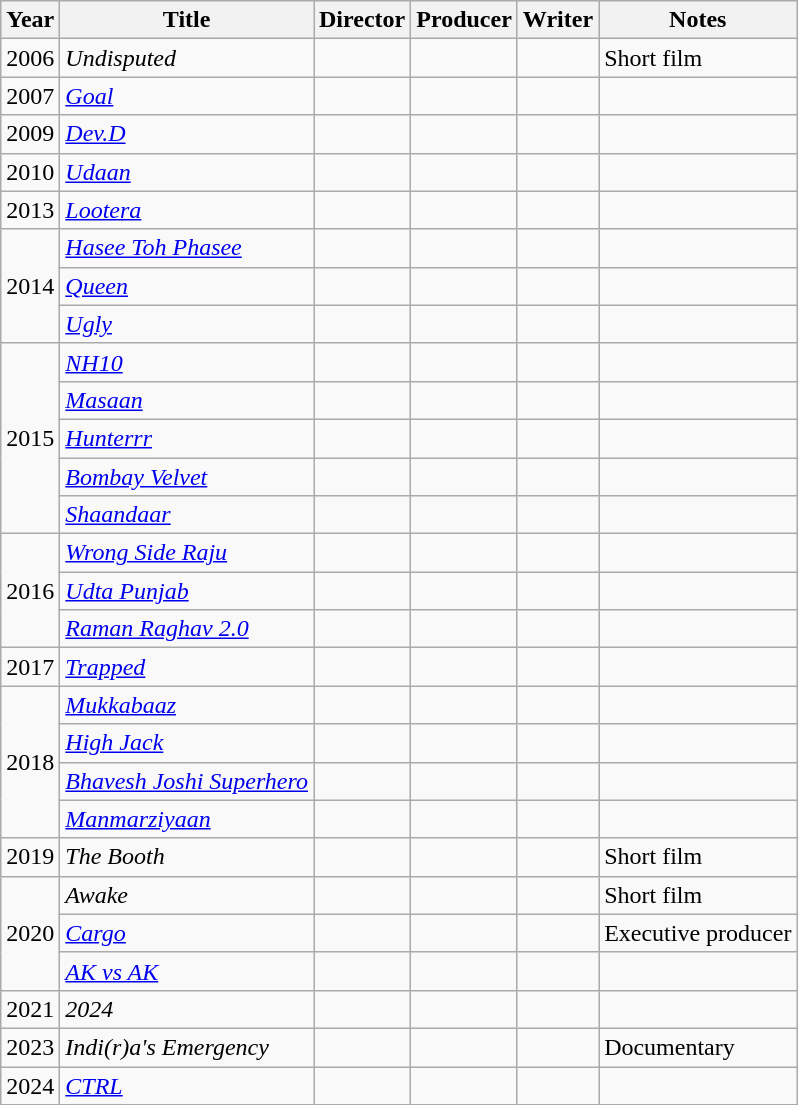<table class="wikitable sortable">
<tr>
<th>Year</th>
<th>Title</th>
<th>Director</th>
<th>Producer</th>
<th>Writer</th>
<th>Notes</th>
</tr>
<tr>
<td>2006</td>
<td><em>Undisputed</em></td>
<td></td>
<td></td>
<td></td>
<td>Short film</td>
</tr>
<tr>
<td>2007</td>
<td><em><a href='#'>Goal</a></em></td>
<td></td>
<td></td>
<td></td>
<td></td>
</tr>
<tr>
<td>2009</td>
<td><em><a href='#'>Dev.D</a></em></td>
<td></td>
<td></td>
<td></td>
<td></td>
</tr>
<tr>
<td>2010</td>
<td><em><a href='#'>Udaan</a></em></td>
<td></td>
<td></td>
<td></td>
<td></td>
</tr>
<tr>
<td>2013</td>
<td><em><a href='#'>Lootera</a></em></td>
<td></td>
<td></td>
<td></td>
<td></td>
</tr>
<tr>
<td rowspan="3">2014</td>
<td><em><a href='#'>Hasee Toh Phasee</a></em></td>
<td></td>
<td></td>
<td></td>
<td></td>
</tr>
<tr>
<td><em><a href='#'>Queen</a></em></td>
<td></td>
<td></td>
<td></td>
<td></td>
</tr>
<tr>
<td><em><a href='#'>Ugly</a></em></td>
<td></td>
<td></td>
<td></td>
<td></td>
</tr>
<tr>
<td rowspan="5">2015</td>
<td><em><a href='#'>NH10</a></em></td>
<td></td>
<td></td>
<td></td>
<td></td>
</tr>
<tr>
<td><em><a href='#'>Masaan</a></em></td>
<td></td>
<td></td>
<td></td>
<td></td>
</tr>
<tr>
<td><em><a href='#'>Hunterrr</a></em></td>
<td></td>
<td></td>
<td></td>
<td></td>
</tr>
<tr>
<td><em><a href='#'>Bombay Velvet</a></em></td>
<td></td>
<td></td>
<td></td>
<td></td>
</tr>
<tr>
<td><em><a href='#'>Shaandaar</a></em></td>
<td></td>
<td></td>
<td></td>
<td></td>
</tr>
<tr>
<td rowspan="3">2016</td>
<td><em><a href='#'>Wrong Side Raju</a></em></td>
<td></td>
<td></td>
<td></td>
<td></td>
</tr>
<tr>
<td><em><a href='#'>Udta Punjab</a></em></td>
<td></td>
<td></td>
<td></td>
<td></td>
</tr>
<tr>
<td><em><a href='#'>Raman Raghav 2.0</a></em></td>
<td></td>
<td></td>
<td></td>
<td></td>
</tr>
<tr>
<td>2017</td>
<td><em><a href='#'>Trapped</a></em></td>
<td></td>
<td></td>
<td></td>
<td></td>
</tr>
<tr>
<td rowspan="4">2018</td>
<td><em><a href='#'>Mukkabaaz</a></em></td>
<td></td>
<td></td>
<td></td>
<td></td>
</tr>
<tr>
<td><em><a href='#'>High Jack</a></em></td>
<td></td>
<td></td>
<td></td>
<td></td>
</tr>
<tr>
<td><em><a href='#'>Bhavesh Joshi Superhero</a></em></td>
<td></td>
<td></td>
<td></td>
<td></td>
</tr>
<tr>
<td><em><a href='#'>Manmarziyaan</a></em></td>
<td></td>
<td></td>
<td></td>
<td></td>
</tr>
<tr>
<td>2019</td>
<td><em>The Booth</em></td>
<td></td>
<td></td>
<td></td>
<td>Short film</td>
</tr>
<tr>
<td rowspan="3">2020</td>
<td><em>Awake</em></td>
<td></td>
<td></td>
<td></td>
<td>Short film</td>
</tr>
<tr>
<td><em><a href='#'>Cargo</a></em></td>
<td></td>
<td></td>
<td></td>
<td>Executive producer</td>
</tr>
<tr>
<td><em><a href='#'>AK vs AK</a></em></td>
<td></td>
<td></td>
<td></td>
<td></td>
</tr>
<tr>
<td>2021</td>
<td><em>2024</em></td>
<td></td>
<td></td>
<td></td>
<td></td>
</tr>
<tr>
<td>2023</td>
<td><em>Indi(r)a's Emergency</em></td>
<td></td>
<td></td>
<td></td>
<td>Documentary</td>
</tr>
<tr>
<td>2024</td>
<td><em><a href='#'>CTRL</a></em></td>
<td></td>
<td></td>
<td></td>
<td></td>
</tr>
</table>
